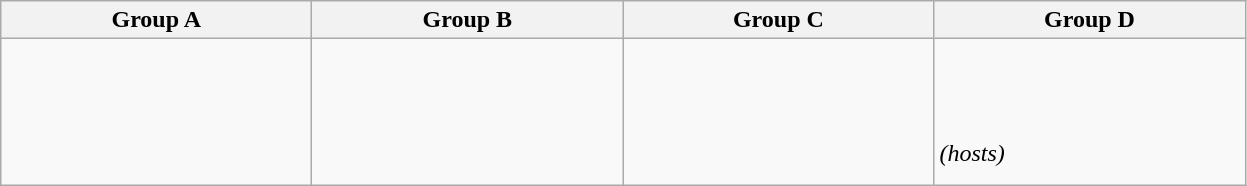<table class="wikitable">
<tr>
<th width=200px>Group A</th>
<th width=200px>Group B</th>
<th width=200px>Group C</th>
<th width=200px>Group D</th>
</tr>
<tr>
<td><br> <br>
 <br>
 <br>
</td>
<td><br> <br>
 <br>
 <br>
 <br></td>
<td><br> <br>
 <br>
</td>
<td><br> <br>
 <br>
 <em>(hosts)</em></td>
</tr>
</table>
